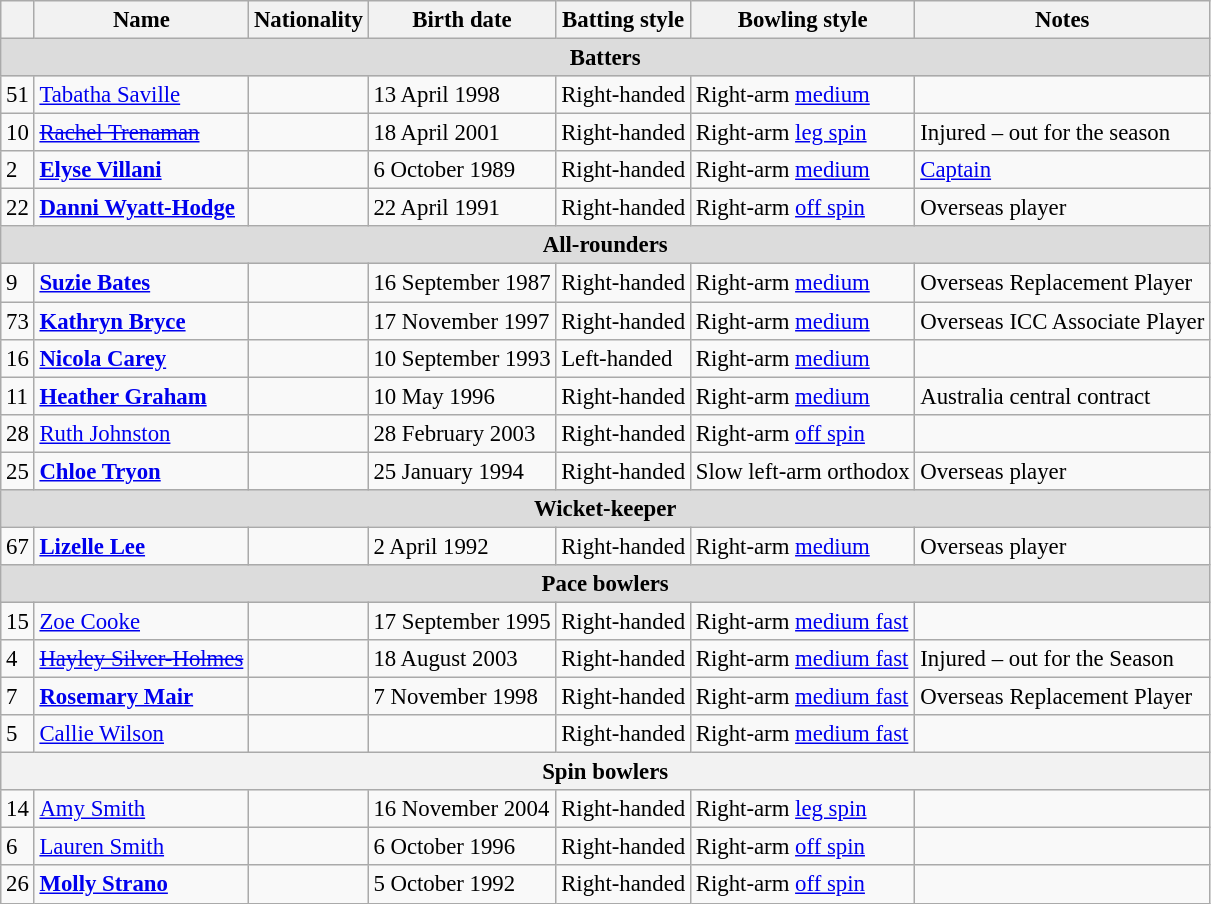<table class="wikitable" style="font-size:95%;">
<tr>
<th></th>
<th>Name</th>
<th>Nationality</th>
<th>Birth date</th>
<th>Batting style</th>
<th>Bowling style</th>
<th>Notes</th>
</tr>
<tr>
<th colspan="7" style="background: #DCDCDC">Batters</th>
</tr>
<tr>
<td>51</td>
<td><a href='#'>Tabatha Saville</a></td>
<td></td>
<td>13 April 1998</td>
<td>Right-handed</td>
<td>Right-arm <a href='#'>medium</a></td>
<td></td>
</tr>
<tr>
<td>10</td>
<td><a href='#'><s>Rachel Trenaman</s></a></td>
<td></td>
<td>18 April 2001</td>
<td>Right-handed</td>
<td>Right-arm <a href='#'>leg spin</a></td>
<td>Injured – out for the season</td>
</tr>
<tr>
<td>2</td>
<td><strong><a href='#'>Elyse Villani</a></strong></td>
<td></td>
<td>6 October 1989</td>
<td>Right-handed</td>
<td>Right-arm <a href='#'>medium</a></td>
<td><a href='#'>Captain</a></td>
</tr>
<tr>
<td>22</td>
<td><strong><a href='#'>Danni Wyatt-Hodge</a></strong></td>
<td></td>
<td>22 April 1991</td>
<td>Right-handed</td>
<td>Right-arm <a href='#'>off spin</a></td>
<td>Overseas player</td>
</tr>
<tr>
<th colspan="7" style="background: #DCDCDC">All-rounders</th>
</tr>
<tr>
<td>9</td>
<td><strong><a href='#'>Suzie Bates</a></strong></td>
<td></td>
<td>16 September 1987</td>
<td>Right-handed</td>
<td>Right-arm <a href='#'>medium</a></td>
<td>Overseas Replacement Player</td>
</tr>
<tr>
<td>73</td>
<td><strong><a href='#'>Kathryn Bryce</a></strong></td>
<td></td>
<td>17 November 1997</td>
<td>Right-handed</td>
<td>Right-arm <a href='#'>medium</a></td>
<td>Overseas ICC Associate Player</td>
</tr>
<tr>
<td>16</td>
<td><strong><a href='#'>Nicola Carey</a></strong></td>
<td></td>
<td>10 September 1993</td>
<td>Left-handed</td>
<td>Right-arm <a href='#'>medium</a></td>
<td></td>
</tr>
<tr>
<td>11</td>
<td><a href='#'><strong>Heather Graham</strong></a></td>
<td></td>
<td>10 May 1996</td>
<td>Right-handed</td>
<td>Right-arm <a href='#'>medium</a></td>
<td>Australia central contract</td>
</tr>
<tr>
<td>28</td>
<td><a href='#'>Ruth Johnston</a></td>
<td></td>
<td>28 February 2003</td>
<td>Right-handed</td>
<td>Right-arm <a href='#'>off spin</a></td>
<td></td>
</tr>
<tr>
<td>25</td>
<td><strong><a href='#'>Chloe Tryon</a></strong></td>
<td></td>
<td>25 January 1994</td>
<td>Right-handed</td>
<td>Slow left-arm orthodox</td>
<td>Overseas player</td>
</tr>
<tr>
<th colspan="14" style="background: #DCDCDC">Wicket-keeper</th>
</tr>
<tr>
<td>67</td>
<td><strong><a href='#'>Lizelle Lee</a></strong></td>
<td></td>
<td>2 April 1992</td>
<td>Right-handed</td>
<td>Right-arm <a href='#'>medium</a></td>
<td>Overseas player</td>
</tr>
<tr>
<th colspan="7" style="background: #DCDCDC">Pace bowlers</th>
</tr>
<tr>
<td>15</td>
<td><a href='#'>Zoe Cooke</a></td>
<td></td>
<td>17 September 1995</td>
<td>Right-handed</td>
<td>Right-arm <a href='#'>medium fast</a></td>
<td></td>
</tr>
<tr>
<td>4</td>
<td><a href='#'><s>Hayley Silver-Holmes</s></a></td>
<td></td>
<td>18 August 2003</td>
<td>Right-handed</td>
<td>Right-arm <a href='#'>medium fast</a></td>
<td>Injured – out for the Season</td>
</tr>
<tr>
<td>7</td>
<td><strong><a href='#'>Rosemary Mair</a></strong></td>
<td></td>
<td>7 November 1998</td>
<td>Right-handed</td>
<td>Right-arm <a href='#'>medium fast</a></td>
<td>Overseas Replacement Player</td>
</tr>
<tr>
<td>5</td>
<td><a href='#'>Callie Wilson</a></td>
<td></td>
<td></td>
<td>Right-handed</td>
<td>Right-arm <a href='#'>medium fast</a></td>
<td></td>
</tr>
<tr>
<th colspan="7">Spin bowlers</th>
</tr>
<tr>
<td>14</td>
<td><a href='#'>Amy Smith</a></td>
<td></td>
<td>16 November 2004</td>
<td>Right-handed</td>
<td>Right-arm <a href='#'>leg spin</a></td>
<td></td>
</tr>
<tr>
<td>6</td>
<td><a href='#'>Lauren Smith</a></td>
<td></td>
<td>6 October 1996</td>
<td>Right-handed</td>
<td>Right-arm <a href='#'>off spin</a></td>
<td></td>
</tr>
<tr>
<td>26</td>
<td><strong><a href='#'>Molly Strano</a></strong></td>
<td></td>
<td>5 October 1992</td>
<td>Right-handed</td>
<td>Right-arm <a href='#'>off spin</a></td>
<td></td>
</tr>
</table>
